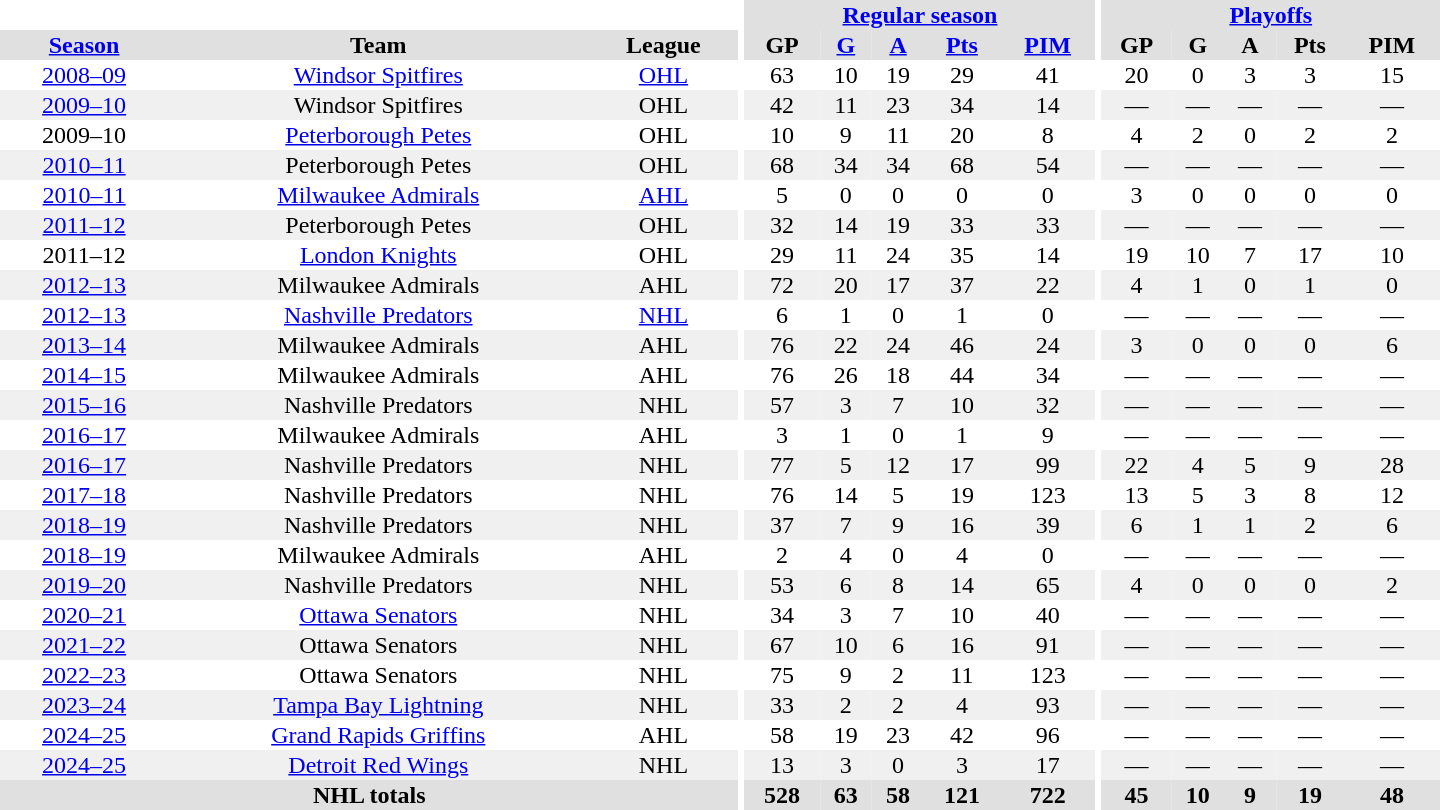<table border="0" cellpadding="1" cellspacing="0" style="text-align:center; width:60em">
<tr bgcolor="#e0e0e0">
<th colspan="3" bgcolor="#ffffff"></th>
<th rowspan="99" bgcolor="#ffffff"></th>
<th colspan="5"><a href='#'>Regular season</a></th>
<th rowspan="99" bgcolor="#ffffff"></th>
<th colspan="5"><a href='#'>Playoffs</a></th>
</tr>
<tr bgcolor="#e0e0e0">
<th><a href='#'>Season</a></th>
<th>Team</th>
<th>League</th>
<th>GP</th>
<th><a href='#'>G</a></th>
<th><a href='#'>A</a></th>
<th><a href='#'>Pts</a></th>
<th><a href='#'>PIM</a></th>
<th>GP</th>
<th>G</th>
<th>A</th>
<th>Pts</th>
<th>PIM</th>
</tr>
<tr>
<td><a href='#'>2008–09</a></td>
<td><a href='#'>Windsor Spitfires</a></td>
<td><a href='#'>OHL</a></td>
<td>63</td>
<td>10</td>
<td>19</td>
<td>29</td>
<td>41</td>
<td>20</td>
<td>0</td>
<td>3</td>
<td>3</td>
<td>15</td>
</tr>
<tr style="background:#f0f0f0;">
<td><a href='#'>2009–10</a></td>
<td>Windsor Spitfires</td>
<td>OHL</td>
<td>42</td>
<td>11</td>
<td>23</td>
<td>34</td>
<td>14</td>
<td>—</td>
<td>—</td>
<td>—</td>
<td>—</td>
<td>—</td>
</tr>
<tr>
<td>2009–10</td>
<td><a href='#'>Peterborough Petes</a></td>
<td>OHL</td>
<td>10</td>
<td>9</td>
<td>11</td>
<td>20</td>
<td>8</td>
<td>4</td>
<td>2</td>
<td>0</td>
<td>2</td>
<td>2</td>
</tr>
<tr style="background:#f0f0f0;">
<td><a href='#'>2010–11</a></td>
<td>Peterborough Petes</td>
<td>OHL</td>
<td>68</td>
<td>34</td>
<td>34</td>
<td>68</td>
<td>54</td>
<td>—</td>
<td>—</td>
<td>—</td>
<td>—</td>
<td>—</td>
</tr>
<tr>
<td><a href='#'>2010–11</a></td>
<td><a href='#'>Milwaukee Admirals</a></td>
<td><a href='#'>AHL</a></td>
<td>5</td>
<td>0</td>
<td>0</td>
<td>0</td>
<td>0</td>
<td>3</td>
<td>0</td>
<td>0</td>
<td>0</td>
<td>0</td>
</tr>
<tr style="background:#f0f0f0;">
<td><a href='#'>2011–12</a></td>
<td>Peterborough Petes</td>
<td>OHL</td>
<td>32</td>
<td>14</td>
<td>19</td>
<td>33</td>
<td>33</td>
<td>—</td>
<td>—</td>
<td>—</td>
<td>—</td>
<td>—</td>
</tr>
<tr>
<td>2011–12</td>
<td><a href='#'>London Knights</a></td>
<td>OHL</td>
<td>29</td>
<td>11</td>
<td>24</td>
<td>35</td>
<td>14</td>
<td>19</td>
<td>10</td>
<td>7</td>
<td>17</td>
<td>10</td>
</tr>
<tr style="background:#f0f0f0;">
<td><a href='#'>2012–13</a></td>
<td>Milwaukee Admirals</td>
<td>AHL</td>
<td>72</td>
<td>20</td>
<td>17</td>
<td>37</td>
<td>22</td>
<td>4</td>
<td>1</td>
<td>0</td>
<td>1</td>
<td>0</td>
</tr>
<tr>
<td><a href='#'>2012–13</a></td>
<td><a href='#'>Nashville Predators</a></td>
<td><a href='#'>NHL</a></td>
<td>6</td>
<td>1</td>
<td>0</td>
<td>1</td>
<td>0</td>
<td>—</td>
<td>—</td>
<td>—</td>
<td>—</td>
<td>—</td>
</tr>
<tr style="background:#f0f0f0;">
<td><a href='#'>2013–14</a></td>
<td>Milwaukee Admirals</td>
<td>AHL</td>
<td>76</td>
<td>22</td>
<td>24</td>
<td>46</td>
<td>24</td>
<td>3</td>
<td>0</td>
<td>0</td>
<td>0</td>
<td>6</td>
</tr>
<tr>
<td><a href='#'>2014–15</a></td>
<td>Milwaukee Admirals</td>
<td>AHL</td>
<td>76</td>
<td>26</td>
<td>18</td>
<td>44</td>
<td>34</td>
<td>—</td>
<td>—</td>
<td>—</td>
<td>—</td>
<td>—</td>
</tr>
<tr style="background:#f0f0f0;">
<td><a href='#'>2015–16</a></td>
<td>Nashville Predators</td>
<td>NHL</td>
<td>57</td>
<td>3</td>
<td>7</td>
<td>10</td>
<td>32</td>
<td>—</td>
<td>—</td>
<td>—</td>
<td>—</td>
<td>—</td>
</tr>
<tr>
<td><a href='#'>2016–17</a></td>
<td>Milwaukee Admirals</td>
<td>AHL</td>
<td>3</td>
<td>1</td>
<td>0</td>
<td>1</td>
<td>9</td>
<td>—</td>
<td>—</td>
<td>—</td>
<td>—</td>
<td>—</td>
</tr>
<tr style="background:#f0f0f0;">
<td><a href='#'>2016–17</a></td>
<td>Nashville Predators</td>
<td>NHL</td>
<td>77</td>
<td>5</td>
<td>12</td>
<td>17</td>
<td>99</td>
<td>22</td>
<td>4</td>
<td>5</td>
<td>9</td>
<td>28</td>
</tr>
<tr>
<td><a href='#'>2017–18</a></td>
<td>Nashville Predators</td>
<td>NHL</td>
<td>76</td>
<td>14</td>
<td>5</td>
<td>19</td>
<td>123</td>
<td>13</td>
<td>5</td>
<td>3</td>
<td>8</td>
<td>12</td>
</tr>
<tr style="background:#f0f0f0;">
<td><a href='#'>2018–19</a></td>
<td>Nashville Predators</td>
<td>NHL</td>
<td>37</td>
<td>7</td>
<td>9</td>
<td>16</td>
<td>39</td>
<td>6</td>
<td>1</td>
<td>1</td>
<td>2</td>
<td>6</td>
</tr>
<tr>
<td><a href='#'>2018–19</a></td>
<td>Milwaukee Admirals</td>
<td>AHL</td>
<td>2</td>
<td>4</td>
<td>0</td>
<td>4</td>
<td>0</td>
<td>—</td>
<td>—</td>
<td>—</td>
<td>—</td>
<td>—</td>
</tr>
<tr style="background:#f0f0f0;">
<td><a href='#'>2019–20</a></td>
<td>Nashville Predators</td>
<td>NHL</td>
<td>53</td>
<td>6</td>
<td>8</td>
<td>14</td>
<td>65</td>
<td>4</td>
<td>0</td>
<td>0</td>
<td>0</td>
<td>2</td>
</tr>
<tr>
<td><a href='#'>2020–21</a></td>
<td><a href='#'>Ottawa Senators</a></td>
<td>NHL</td>
<td>34</td>
<td>3</td>
<td>7</td>
<td>10</td>
<td>40</td>
<td>—</td>
<td>—</td>
<td>—</td>
<td>—</td>
<td>—</td>
</tr>
<tr style="background:#f0f0f0;">
<td><a href='#'>2021–22</a></td>
<td>Ottawa Senators</td>
<td>NHL</td>
<td>67</td>
<td>10</td>
<td>6</td>
<td>16</td>
<td>91</td>
<td>—</td>
<td>—</td>
<td>—</td>
<td>—</td>
<td>—</td>
</tr>
<tr>
<td><a href='#'>2022–23</a></td>
<td>Ottawa Senators</td>
<td>NHL</td>
<td>75</td>
<td>9</td>
<td>2</td>
<td>11</td>
<td>123</td>
<td>—</td>
<td>—</td>
<td>—</td>
<td>—</td>
<td>—</td>
</tr>
<tr style="background:#f0f0f0;">
<td><a href='#'>2023–24</a></td>
<td><a href='#'>Tampa Bay Lightning</a></td>
<td>NHL</td>
<td>33</td>
<td>2</td>
<td>2</td>
<td>4</td>
<td>93</td>
<td>—</td>
<td>—</td>
<td>—</td>
<td>—</td>
<td>—</td>
</tr>
<tr>
<td><a href='#'>2024–25</a></td>
<td><a href='#'>Grand Rapids Griffins</a></td>
<td>AHL</td>
<td>58</td>
<td>19</td>
<td>23</td>
<td>42</td>
<td>96</td>
<td>—</td>
<td>—</td>
<td>—</td>
<td>—</td>
<td>—</td>
</tr>
<tr style="background:#f0f0f0;">
<td><a href='#'>2024–25</a></td>
<td><a href='#'>Detroit Red Wings</a></td>
<td>NHL</td>
<td>13</td>
<td>3</td>
<td>0</td>
<td>3</td>
<td>17</td>
<td>—</td>
<td>—</td>
<td>—</td>
<td>—</td>
<td>—</td>
</tr>
<tr style="background:#e0e0e0;">
<th colspan="3">NHL totals</th>
<th>528</th>
<th>63</th>
<th>58</th>
<th>121</th>
<th>722</th>
<th>45</th>
<th>10</th>
<th>9</th>
<th>19</th>
<th>48</th>
</tr>
</table>
